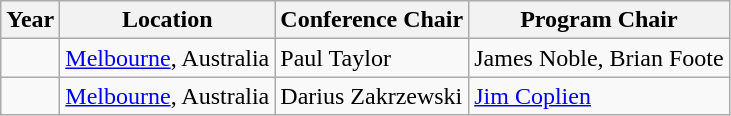<table class="wikitable">
<tr>
<th>Year</th>
<th>Location</th>
<th>Conference Chair</th>
<th>Program Chair</th>
</tr>
<tr>
<td></td>
<td><a href='#'>Melbourne</a>, Australia</td>
<td>Paul Taylor</td>
<td>James Noble, Brian Foote</td>
</tr>
<tr>
<td></td>
<td><a href='#'>Melbourne</a>, Australia</td>
<td>Darius Zakrzewski</td>
<td><a href='#'>Jim Coplien</a></td>
</tr>
</table>
